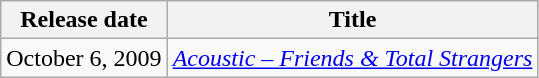<table class="wikitable">
<tr>
<th>Release date</th>
<th>Title</th>
</tr>
<tr>
<td>October 6, 2009</td>
<td><em><a href='#'>Acoustic – Friends & Total Strangers</a></em></td>
</tr>
</table>
